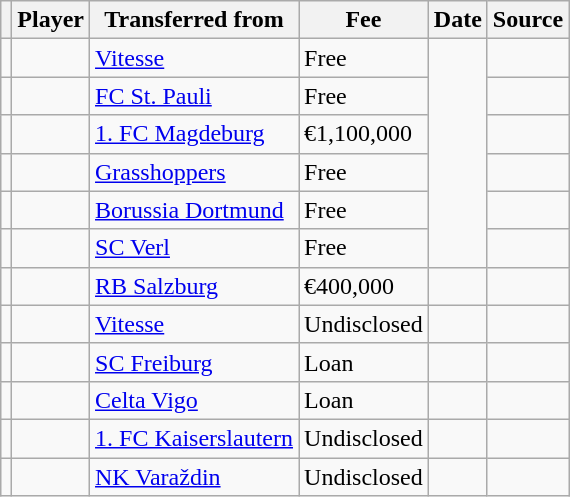<table class="wikitable plainrowheaders sortable">
<tr>
<th></th>
<th scope="col">Player</th>
<th>Transferred from</th>
<th style="width: 65px;">Fee</th>
<th scope="col">Date</th>
<th scope="col">Source</th>
</tr>
<tr>
<td align="center"></td>
<td></td>
<td> <a href='#'>Vitesse</a></td>
<td>Free</td>
<td rowspan=6></td>
<td></td>
</tr>
<tr>
<td align="center"></td>
<td></td>
<td> <a href='#'>FC St. Pauli</a></td>
<td>Free</td>
<td></td>
</tr>
<tr>
<td align=center></td>
<td></td>
<td> <a href='#'>1. FC Magdeburg</a></td>
<td>€1,100,000</td>
<td></td>
</tr>
<tr>
<td align=center></td>
<td></td>
<td> <a href='#'>Grasshoppers</a></td>
<td>Free</td>
<td></td>
</tr>
<tr>
<td align="center"></td>
<td></td>
<td> <a href='#'>Borussia Dortmund</a></td>
<td>Free</td>
<td></td>
</tr>
<tr>
<td align=center></td>
<td></td>
<td> <a href='#'>SC Verl</a></td>
<td>Free</td>
<td></td>
</tr>
<tr>
<td align=center></td>
<td></td>
<td> <a href='#'>RB Salzburg</a></td>
<td>€400,000</td>
<td></td>
<td></td>
</tr>
<tr>
<td align=center></td>
<td></td>
<td> <a href='#'>Vitesse</a></td>
<td>Undisclosed</td>
<td></td>
<td></td>
</tr>
<tr>
<td align=center></td>
<td></td>
<td> <a href='#'>SC Freiburg</a></td>
<td>Loan</td>
<td></td>
<td></td>
</tr>
<tr>
<td align=center></td>
<td></td>
<td> <a href='#'>Celta Vigo</a></td>
<td>Loan</td>
<td></td>
<td></td>
</tr>
<tr>
<td align=center></td>
<td></td>
<td> <a href='#'>1. FC Kaiserslautern</a></td>
<td>Undisclosed</td>
<td></td>
<td></td>
</tr>
<tr>
<td align=center></td>
<td></td>
<td> <a href='#'>NK Varaždin</a></td>
<td>Undisclosed</td>
<td></td>
<td></td>
</tr>
</table>
